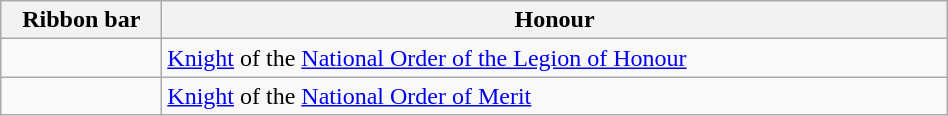<table class="wikitable"  style="width: 50%">
<tr>
<th style="width:100px;">Ribbon bar</th>
<th>Honour</th>
</tr>
<tr>
<td></td>
<td><a href='#'>Knight</a> of the <a href='#'>National Order of the Legion of Honour</a></td>
</tr>
<tr>
<td></td>
<td><a href='#'>Knight</a> of the <a href='#'>National Order of Merit</a></td>
</tr>
</table>
